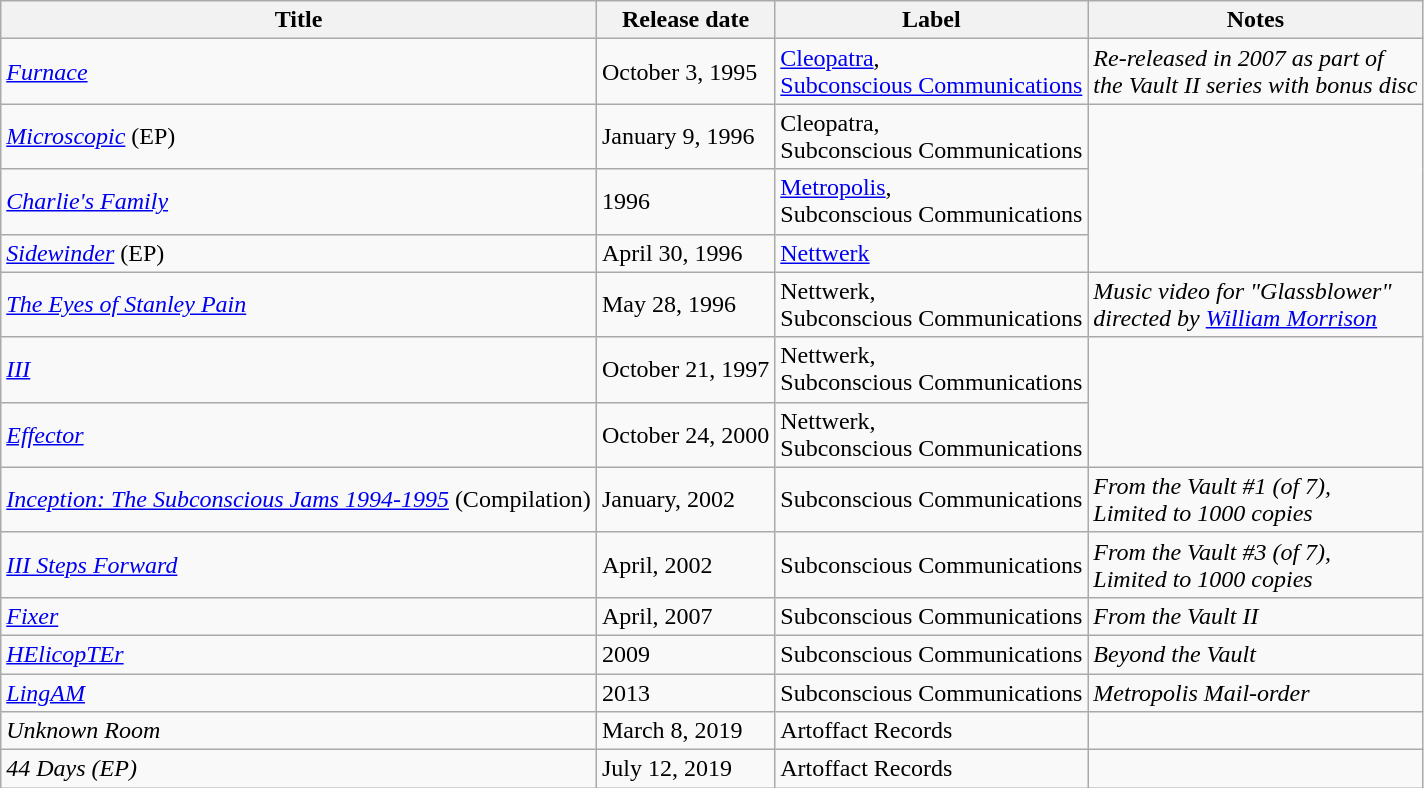<table class="wikitable">
<tr>
<th>Title</th>
<th>Release date</th>
<th>Label</th>
<th>Notes</th>
</tr>
<tr>
<td><em><a href='#'>Furnace</a></em></td>
<td>October 3, 1995</td>
<td><a href='#'>Cleopatra</a>,<br><a href='#'>Subconscious Communications</a></td>
<td><em>Re-released in 2007 as part of <br> the Vault II series with bonus disc</em></td>
</tr>
<tr>
<td><em><a href='#'>Microscopic</a></em> (EP)</td>
<td>January 9, 1996</td>
<td>Cleopatra, <br>Subconscious Communications</td>
</tr>
<tr>
<td><em><a href='#'>Charlie's Family</a></em></td>
<td>1996</td>
<td><a href='#'>Metropolis</a>, <br> Subconscious Communications</td>
</tr>
<tr>
<td><em><a href='#'>Sidewinder</a></em> (EP)</td>
<td>April 30, 1996</td>
<td><a href='#'>Nettwerk</a></td>
</tr>
<tr>
<td><em><a href='#'>The Eyes of Stanley Pain</a></em></td>
<td>May 28, 1996</td>
<td>Nettwerk, <br> Subconscious Communications</td>
<td><em>Music video for "Glassblower" <br>directed by <a href='#'>William Morrison</a></em></td>
</tr>
<tr>
<td><em><a href='#'>III</a></em></td>
<td>October 21, 1997</td>
<td>Nettwerk,<br> Subconscious Communications</td>
</tr>
<tr>
<td><em><a href='#'>Effector</a></em></td>
<td>October 24, 2000</td>
<td>Nettwerk,<br> Subconscious Communications</td>
</tr>
<tr>
<td><em><a href='#'>Inception: The Subconscious Jams 1994-1995</a></em> (Compilation)</td>
<td>January, 2002</td>
<td>Subconscious Communications</td>
<td><em>From the Vault #1 (of 7),<br>Limited to 1000 copies</em></td>
</tr>
<tr>
<td><em><a href='#'>III Steps Forward</a></em></td>
<td>April, 2002</td>
<td>Subconscious Communications</td>
<td><em>From the Vault #3 (of 7),<br>Limited to 1000 copies</em></td>
</tr>
<tr>
<td><em><a href='#'>Fixer</a></em></td>
<td>April, 2007</td>
<td>Subconscious Communications</td>
<td><em>From the Vault II</em></td>
</tr>
<tr>
<td><em><a href='#'>HElicopTEr</a></em></td>
<td>2009</td>
<td>Subconscious Communications</td>
<td><em>Beyond the Vault</em></td>
</tr>
<tr>
<td><em><a href='#'>LingAM</a></em></td>
<td>2013</td>
<td>Subconscious Communications</td>
<td><em>Metropolis Mail-order</em></td>
</tr>
<tr>
<td><em>Unknown Room</em></td>
<td>March 8, 2019</td>
<td>Artoffact Records</td>
<td></td>
</tr>
<tr>
<td><em>44 Days (EP)</em></td>
<td>July 12, 2019</td>
<td>Artoffact Records</td>
<td></td>
</tr>
</table>
